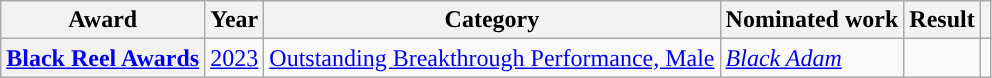<table class="wikitable plainrowheaders sortable">
<tr>
<th scope="col">Award</th>
<th scope="col">Year</th>
<th scope="col">Category</th>
<th scope="col">Nominated work</th>
<th scope="col">Result</th>
<th scope="col" class="unsortable"></th>
</tr>
<tr>
<th scope="row" style="text-align:center;"><a href='#'>Black Reel Awards</a></th>
<td><a href='#'>2023</a></td>
<td><a href='#'>Outstanding Breakthrough Performance, Male</a></td>
<td><em><a href='#'>Black Adam</a></em></td>
<td></td>
<td style="text-align:center;"></td>
</tr>
</table>
